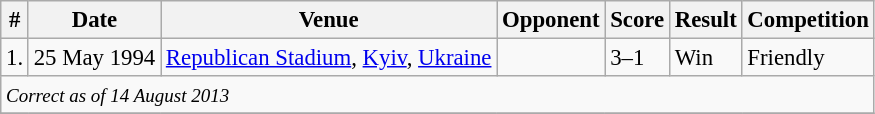<table class="wikitable" style="font-size:95%;">
<tr>
<th>#</th>
<th>Date</th>
<th>Venue</th>
<th>Opponent</th>
<th>Score</th>
<th>Result</th>
<th>Competition</th>
</tr>
<tr>
<td>1.</td>
<td>25 May 1994</td>
<td><a href='#'>Republican Stadium</a>, <a href='#'>Kyiv</a>, <a href='#'>Ukraine</a></td>
<td></td>
<td>3–1</td>
<td>Win</td>
<td>Friendly</td>
</tr>
<tr>
<td colspan="12"><small><em>Correct as of 14 August 2013</em></small></td>
</tr>
<tr>
</tr>
</table>
